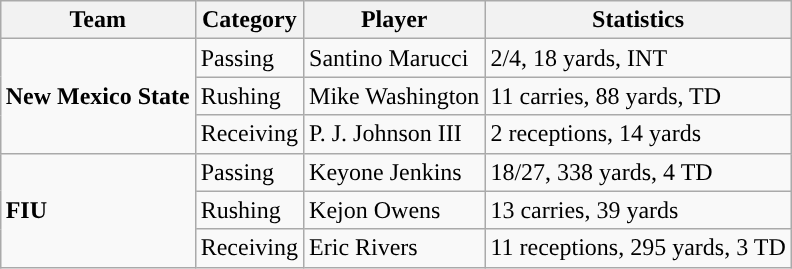<table class="wikitable" style="float: right;">
<tr>
<th>Team</th>
<th>Category</th>
<th>Player</th>
<th>Statistics</th>
</tr>
<tr>
<td rowspan=3><strong>New Mexico State</strong></td>
<td>Passing</td>
<td>Santino Marucci</td>
<td>2/4, 18 yards, INT</td>
</tr>
<tr>
<td>Rushing</td>
<td>Mike Washington</td>
<td>11 carries, 88 yards, TD</td>
</tr>
<tr>
<td>Receiving</td>
<td>P. J. Johnson III</td>
<td>2 receptions, 14 yards</td>
</tr>
<tr>
<td rowspan=3><strong>FIU</strong></td>
<td>Passing</td>
<td>Keyone Jenkins</td>
<td>18/27, 338 yards, 4 TD</td>
</tr>
<tr>
<td>Rushing</td>
<td>Kejon Owens</td>
<td>13 carries, 39 yards</td>
</tr>
<tr>
<td>Receiving</td>
<td>Eric Rivers</td>
<td>11 receptions, 295 yards, 3 TD</td>
</tr>
</table>
